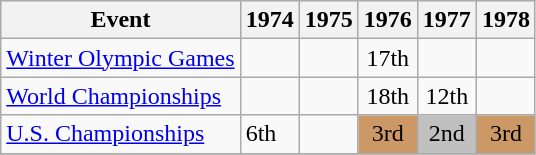<table class="wikitable">
<tr>
<th>Event</th>
<th>1974</th>
<th>1975</th>
<th>1976</th>
<th>1977</th>
<th>1978</th>
</tr>
<tr>
<td><a href='#'>Winter Olympic Games</a></td>
<td></td>
<td></td>
<td align="center">17th</td>
<td></td>
<td></td>
</tr>
<tr>
<td><a href='#'>World Championships</a></td>
<td></td>
<td></td>
<td align="center">18th</td>
<td align="center">12th</td>
<td></td>
</tr>
<tr>
<td><a href='#'>U.S. Championships</a></td>
<td>6th</td>
<td></td>
<td align="center" bgcolor="#cc9966">3rd</td>
<td align="center" bgcolor="silver">2nd</td>
<td align="center" bgcolor="#cc9966">3rd</td>
</tr>
<tr>
</tr>
</table>
